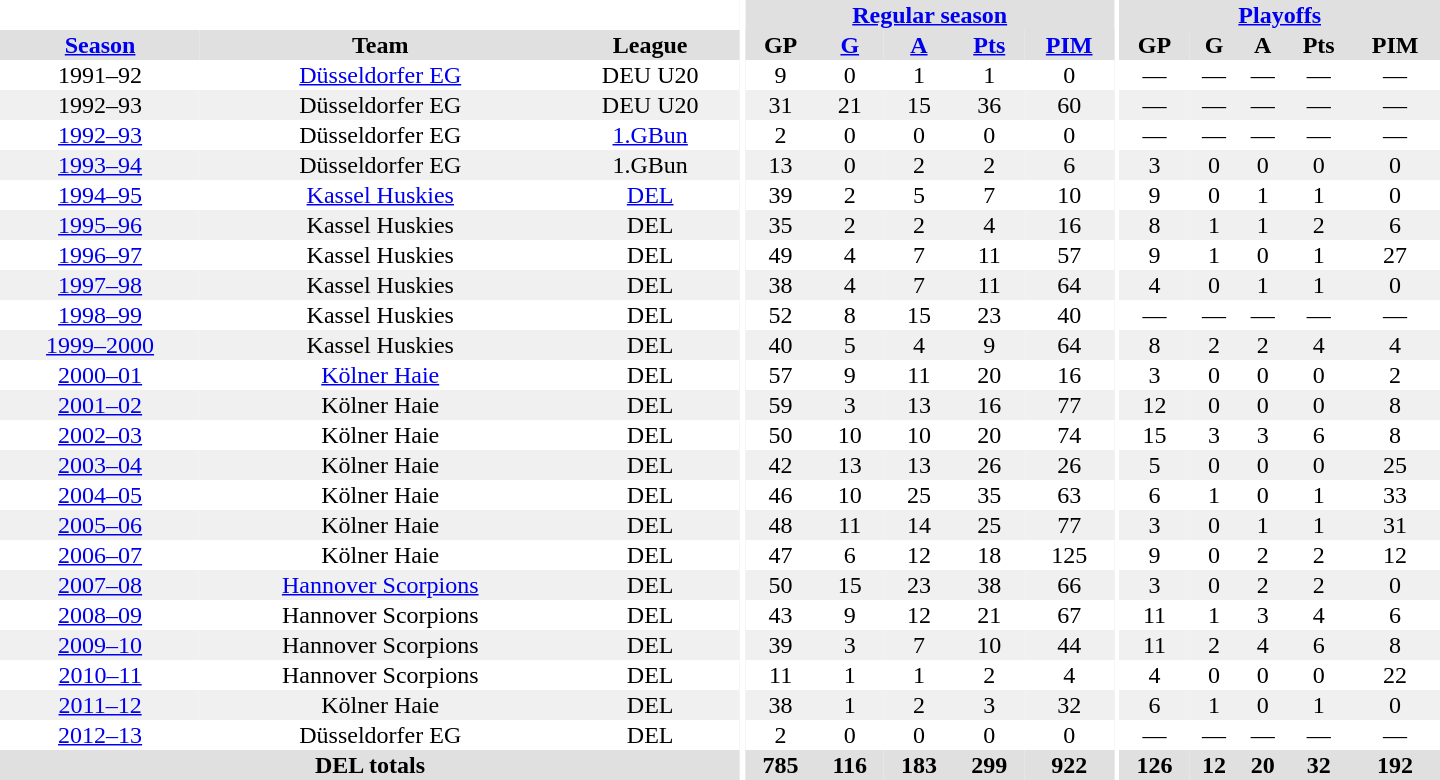<table border="0" cellpadding="1" cellspacing="0" style="text-align:center; width:60em">
<tr bgcolor="#e0e0e0">
<th colspan="3" bgcolor="#ffffff"></th>
<th rowspan="99" bgcolor="#ffffff"></th>
<th colspan="5"><a href='#'>Regular season</a></th>
<th rowspan="99" bgcolor="#ffffff"></th>
<th colspan="5"><a href='#'>Playoffs</a></th>
</tr>
<tr bgcolor="#e0e0e0">
<th><a href='#'>Season</a></th>
<th>Team</th>
<th>League</th>
<th>GP</th>
<th><a href='#'>G</a></th>
<th><a href='#'>A</a></th>
<th><a href='#'>Pts</a></th>
<th><a href='#'>PIM</a></th>
<th>GP</th>
<th>G</th>
<th>A</th>
<th>Pts</th>
<th>PIM</th>
</tr>
<tr>
<td>1991–92</td>
<td><a href='#'>Düsseldorfer EG</a></td>
<td>DEU U20</td>
<td>9</td>
<td>0</td>
<td>1</td>
<td>1</td>
<td>0</td>
<td>—</td>
<td>—</td>
<td>—</td>
<td>—</td>
<td>—</td>
</tr>
<tr bgcolor="#f0f0f0">
<td>1992–93</td>
<td>Düsseldorfer EG</td>
<td>DEU U20</td>
<td>31</td>
<td>21</td>
<td>15</td>
<td>36</td>
<td>60</td>
<td>—</td>
<td>—</td>
<td>—</td>
<td>—</td>
<td>—</td>
</tr>
<tr>
<td><a href='#'>1992–93</a></td>
<td>Düsseldorfer EG</td>
<td><a href='#'>1.GBun</a></td>
<td>2</td>
<td>0</td>
<td>0</td>
<td>0</td>
<td>0</td>
<td>—</td>
<td>—</td>
<td>—</td>
<td>—</td>
<td>—</td>
</tr>
<tr bgcolor="#f0f0f0">
<td><a href='#'>1993–94</a></td>
<td>Düsseldorfer EG</td>
<td>1.GBun</td>
<td>13</td>
<td>0</td>
<td>2</td>
<td>2</td>
<td>6</td>
<td>3</td>
<td>0</td>
<td>0</td>
<td>0</td>
<td>0</td>
</tr>
<tr>
<td><a href='#'>1994–95</a></td>
<td><a href='#'>Kassel Huskies</a></td>
<td><a href='#'>DEL</a></td>
<td>39</td>
<td>2</td>
<td>5</td>
<td>7</td>
<td>10</td>
<td>9</td>
<td>0</td>
<td>1</td>
<td>1</td>
<td>0</td>
</tr>
<tr bgcolor="#f0f0f0">
<td><a href='#'>1995–96</a></td>
<td>Kassel Huskies</td>
<td>DEL</td>
<td>35</td>
<td>2</td>
<td>2</td>
<td>4</td>
<td>16</td>
<td>8</td>
<td>1</td>
<td>1</td>
<td>2</td>
<td>6</td>
</tr>
<tr>
<td><a href='#'>1996–97</a></td>
<td>Kassel Huskies</td>
<td>DEL</td>
<td>49</td>
<td>4</td>
<td>7</td>
<td>11</td>
<td>57</td>
<td>9</td>
<td>1</td>
<td>0</td>
<td>1</td>
<td>27</td>
</tr>
<tr bgcolor="#f0f0f0">
<td><a href='#'>1997–98</a></td>
<td>Kassel Huskies</td>
<td>DEL</td>
<td>38</td>
<td>4</td>
<td>7</td>
<td>11</td>
<td>64</td>
<td>4</td>
<td>0</td>
<td>1</td>
<td>1</td>
<td>0</td>
</tr>
<tr>
<td><a href='#'>1998–99</a></td>
<td>Kassel Huskies</td>
<td>DEL</td>
<td>52</td>
<td>8</td>
<td>15</td>
<td>23</td>
<td>40</td>
<td>—</td>
<td>—</td>
<td>—</td>
<td>—</td>
<td>—</td>
</tr>
<tr bgcolor="#f0f0f0">
<td><a href='#'>1999–2000</a></td>
<td>Kassel Huskies</td>
<td>DEL</td>
<td>40</td>
<td>5</td>
<td>4</td>
<td>9</td>
<td>64</td>
<td>8</td>
<td>2</td>
<td>2</td>
<td>4</td>
<td>4</td>
</tr>
<tr>
<td><a href='#'>2000–01</a></td>
<td><a href='#'>Kölner Haie</a></td>
<td>DEL</td>
<td>57</td>
<td>9</td>
<td>11</td>
<td>20</td>
<td>16</td>
<td>3</td>
<td>0</td>
<td>0</td>
<td>0</td>
<td>2</td>
</tr>
<tr bgcolor="#f0f0f0">
<td><a href='#'>2001–02</a></td>
<td>Kölner Haie</td>
<td>DEL</td>
<td>59</td>
<td>3</td>
<td>13</td>
<td>16</td>
<td>77</td>
<td>12</td>
<td>0</td>
<td>0</td>
<td>0</td>
<td>8</td>
</tr>
<tr>
<td><a href='#'>2002–03</a></td>
<td>Kölner Haie</td>
<td>DEL</td>
<td>50</td>
<td>10</td>
<td>10</td>
<td>20</td>
<td>74</td>
<td>15</td>
<td>3</td>
<td>3</td>
<td>6</td>
<td>8</td>
</tr>
<tr bgcolor="#f0f0f0">
<td><a href='#'>2003–04</a></td>
<td>Kölner Haie</td>
<td>DEL</td>
<td>42</td>
<td>13</td>
<td>13</td>
<td>26</td>
<td>26</td>
<td>5</td>
<td>0</td>
<td>0</td>
<td>0</td>
<td>25</td>
</tr>
<tr>
<td><a href='#'>2004–05</a></td>
<td>Kölner Haie</td>
<td>DEL</td>
<td>46</td>
<td>10</td>
<td>25</td>
<td>35</td>
<td>63</td>
<td>6</td>
<td>1</td>
<td>0</td>
<td>1</td>
<td>33</td>
</tr>
<tr bgcolor="#f0f0f0">
<td><a href='#'>2005–06</a></td>
<td>Kölner Haie</td>
<td>DEL</td>
<td>48</td>
<td>11</td>
<td>14</td>
<td>25</td>
<td>77</td>
<td>3</td>
<td>0</td>
<td>1</td>
<td>1</td>
<td>31</td>
</tr>
<tr>
<td><a href='#'>2006–07</a></td>
<td>Kölner Haie</td>
<td>DEL</td>
<td>47</td>
<td>6</td>
<td>12</td>
<td>18</td>
<td>125</td>
<td>9</td>
<td>0</td>
<td>2</td>
<td>2</td>
<td>12</td>
</tr>
<tr bgcolor="#f0f0f0">
<td><a href='#'>2007–08</a></td>
<td><a href='#'>Hannover Scorpions</a></td>
<td>DEL</td>
<td>50</td>
<td>15</td>
<td>23</td>
<td>38</td>
<td>66</td>
<td>3</td>
<td>0</td>
<td>2</td>
<td>2</td>
<td>0</td>
</tr>
<tr>
<td><a href='#'>2008–09</a></td>
<td>Hannover Scorpions</td>
<td>DEL</td>
<td>43</td>
<td>9</td>
<td>12</td>
<td>21</td>
<td>67</td>
<td>11</td>
<td>1</td>
<td>3</td>
<td>4</td>
<td>6</td>
</tr>
<tr bgcolor="#f0f0f0">
<td><a href='#'>2009–10</a></td>
<td>Hannover Scorpions</td>
<td>DEL</td>
<td>39</td>
<td>3</td>
<td>7</td>
<td>10</td>
<td>44</td>
<td>11</td>
<td>2</td>
<td>4</td>
<td>6</td>
<td>8</td>
</tr>
<tr>
<td><a href='#'>2010–11</a></td>
<td>Hannover Scorpions</td>
<td>DEL</td>
<td>11</td>
<td>1</td>
<td>1</td>
<td>2</td>
<td>4</td>
<td>4</td>
<td>0</td>
<td>0</td>
<td>0</td>
<td>22</td>
</tr>
<tr bgcolor="#f0f0f0">
<td><a href='#'>2011–12</a></td>
<td>Kölner Haie</td>
<td>DEL</td>
<td>38</td>
<td>1</td>
<td>2</td>
<td>3</td>
<td>32</td>
<td>6</td>
<td>1</td>
<td>0</td>
<td>1</td>
<td>0</td>
</tr>
<tr>
<td><a href='#'>2012–13</a></td>
<td>Düsseldorfer EG</td>
<td>DEL</td>
<td>2</td>
<td>0</td>
<td>0</td>
<td>0</td>
<td>0</td>
<td>—</td>
<td>—</td>
<td>—</td>
<td>—</td>
<td>—</td>
</tr>
<tr bgcolor="#e0e0e0">
<th colspan="3">DEL totals</th>
<th>785</th>
<th>116</th>
<th>183</th>
<th>299</th>
<th>922</th>
<th>126</th>
<th>12</th>
<th>20</th>
<th>32</th>
<th>192</th>
</tr>
</table>
